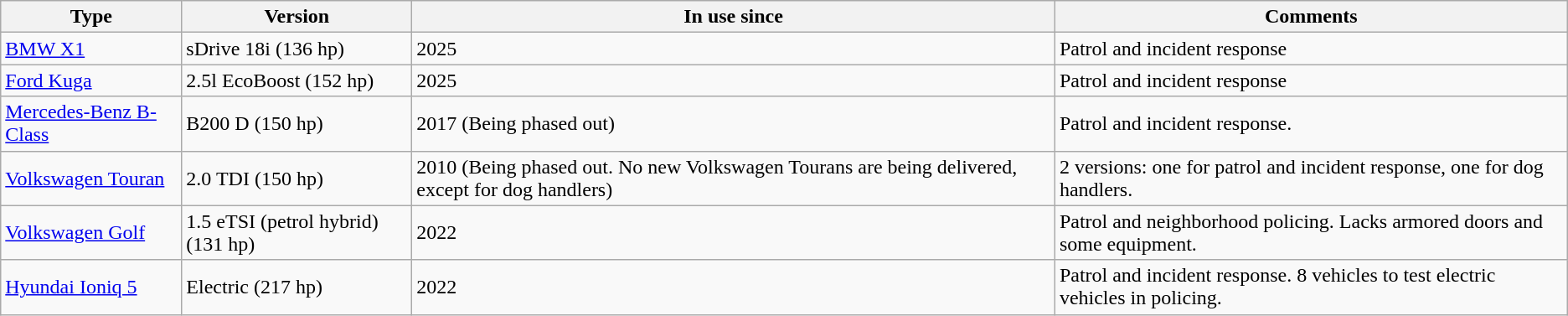<table class="wikitable">
<tr>
<th>Type</th>
<th>Version</th>
<th>In use since</th>
<th>Comments</th>
</tr>
<tr>
<td><a href='#'>BMW X1</a></td>
<td>sDrive 18i (136 hp)</td>
<td>2025</td>
<td>Patrol and incident response</td>
</tr>
<tr>
<td><a href='#'>Ford Kuga</a></td>
<td>2.5l EcoBoost (152 hp)</td>
<td>2025</td>
<td>Patrol and incident response</td>
</tr>
<tr>
<td><a href='#'>Mercedes-Benz B-Class</a></td>
<td>B200 D (150 hp)</td>
<td>2017 (Being phased out)</td>
<td>Patrol and incident response.</td>
</tr>
<tr>
<td><a href='#'>Volkswagen Touran</a></td>
<td>2.0 TDI (150 hp)</td>
<td>2010 (Being phased out. No new Volkswagen Tourans are being delivered, except for dog handlers)</td>
<td>2 versions: one for patrol and incident response, one for dog handlers.</td>
</tr>
<tr>
<td><a href='#'>Volkswagen Golf</a></td>
<td>1.5 eTSI (petrol hybrid) (131 hp)</td>
<td>2022</td>
<td>Patrol and neighborhood policing. Lacks armored doors and some equipment.</td>
</tr>
<tr>
<td><a href='#'>Hyundai Ioniq 5</a></td>
<td>Electric (217 hp)</td>
<td>2022</td>
<td>Patrol and incident response. 8 vehicles to test electric vehicles in policing.</td>
</tr>
</table>
